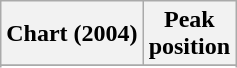<table class="wikitable">
<tr>
<th>Chart (2004)</th>
<th>Peak<br>position</th>
</tr>
<tr>
</tr>
<tr>
</tr>
</table>
